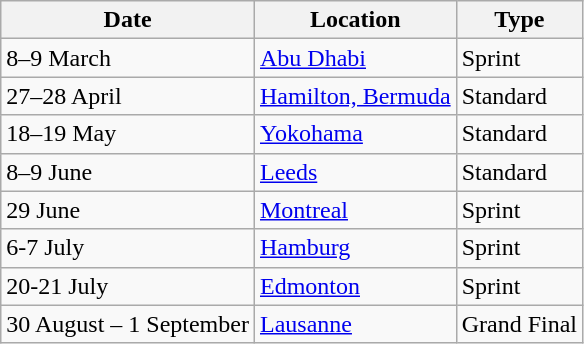<table class="wikitable" style="display:inline-table;">
<tr>
<th>Date</th>
<th>Location</th>
<th>Type</th>
</tr>
<tr>
<td>8–9 March</td>
<td> <a href='#'>Abu Dhabi</a></td>
<td>Sprint</td>
</tr>
<tr>
<td>27–28 April</td>
<td> <a href='#'>Hamilton, Bermuda</a></td>
<td>Standard</td>
</tr>
<tr>
<td>18–19 May</td>
<td> <a href='#'>Yokohama</a></td>
<td>Standard</td>
</tr>
<tr>
<td>8–9 June</td>
<td> <a href='#'>Leeds</a></td>
<td>Standard</td>
</tr>
<tr>
<td>29 June</td>
<td> <a href='#'>Montreal</a></td>
<td>Sprint</td>
</tr>
<tr>
<td>6-7 July</td>
<td> <a href='#'>Hamburg</a></td>
<td>Sprint</td>
</tr>
<tr>
<td>20-21 July</td>
<td> <a href='#'>Edmonton</a></td>
<td>Sprint</td>
</tr>
<tr>
<td>30 August – 1 September</td>
<td> <a href='#'>Lausanne</a></td>
<td>Grand Final</td>
</tr>
</table>
